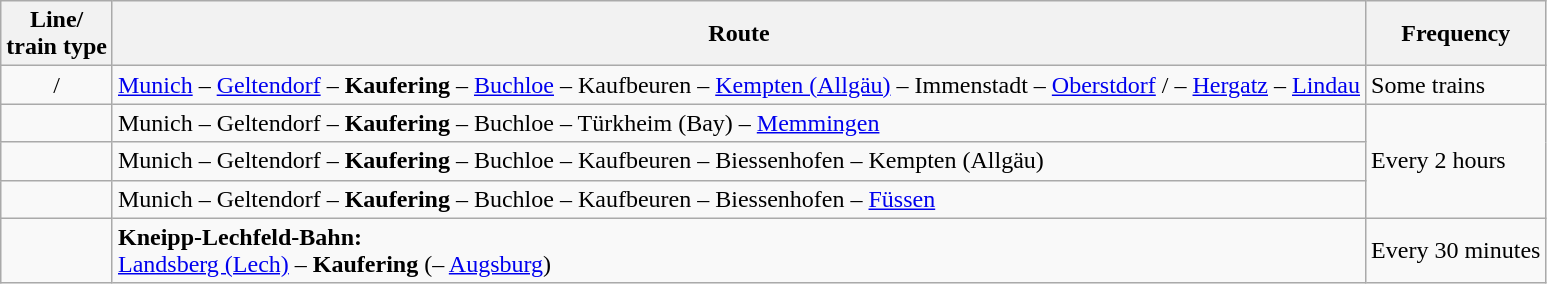<table class="wikitable">
<tr class="hintergrundfarbe6">
<th>Line/<br>train type</th>
<th>Route</th>
<th>Frequency</th>
</tr>
<tr>
<td align="center">/</td>
<td><a href='#'>Munich</a> – <a href='#'>Geltendorf</a> – <strong>Kaufering</strong> – <a href='#'>Buchloe</a> – Kaufbeuren – <a href='#'>Kempten (Allgäu)</a> – Immenstadt – <a href='#'>Oberstdorf</a> / – <a href='#'>Hergatz</a> – <a href='#'>Lindau</a></td>
<td>Some trains</td>
</tr>
<tr>
<td align="center"></td>
<td>Munich – Geltendorf – <strong>Kaufering</strong> – Buchloe – Türkheim (Bay) – <a href='#'>Memmingen</a></td>
<td rowspan=3>Every 2 hours</td>
</tr>
<tr>
<td align="center"></td>
<td>Munich – Geltendorf – <strong>Kaufering</strong> – Buchloe – Kaufbeuren – Biessenhofen – Kempten (Allgäu)</td>
</tr>
<tr>
<td align="center"></td>
<td>Munich – Geltendorf – <strong>Kaufering</strong> – Buchloe – Kaufbeuren – Biessenhofen – <a href='#'>Füssen</a></td>
</tr>
<tr>
<td align="center"></td>
<td><strong>Kneipp-Lechfeld-Bahn:</strong><br> <a href='#'>Landsberg (Lech)</a> – <strong>Kaufering</strong> (– <a href='#'>Augsburg</a>)</td>
<td>Every 30 minutes</td>
</tr>
</table>
